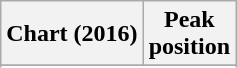<table class="wikitable sortable plainrowheaders" style="text-align:center">
<tr>
<th>Chart (2016)</th>
<th>Peak<br>position</th>
</tr>
<tr>
</tr>
<tr>
</tr>
<tr>
</tr>
<tr>
</tr>
<tr>
</tr>
<tr>
</tr>
<tr>
</tr>
<tr>
</tr>
<tr>
</tr>
</table>
